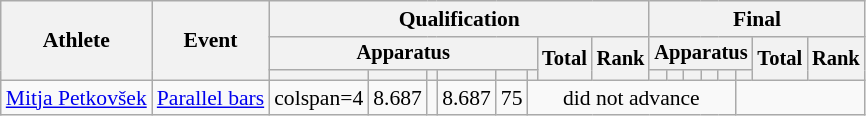<table class="wikitable" style="font-size:90%">
<tr>
<th rowspan=3>Athlete</th>
<th rowspan=3>Event</th>
<th colspan =8>Qualification</th>
<th colspan =8>Final</th>
</tr>
<tr style="font-size:95%">
<th colspan=6>Apparatus</th>
<th rowspan=2>Total</th>
<th rowspan=2>Rank</th>
<th colspan=6>Apparatus</th>
<th rowspan=2>Total</th>
<th rowspan=2>Rank</th>
</tr>
<tr style="font-size:95%">
<th></th>
<th></th>
<th></th>
<th></th>
<th></th>
<th></th>
<th></th>
<th></th>
<th></th>
<th></th>
<th></th>
<th></th>
</tr>
<tr align=center>
<td align=left><a href='#'>Mitja Petkovšek</a></td>
<td align=left><a href='#'>Parallel bars</a></td>
<td>colspan=4 </td>
<td>8.687</td>
<td></td>
<td>8.687</td>
<td>75</td>
<td colspan=8>did not advance</td>
</tr>
</table>
